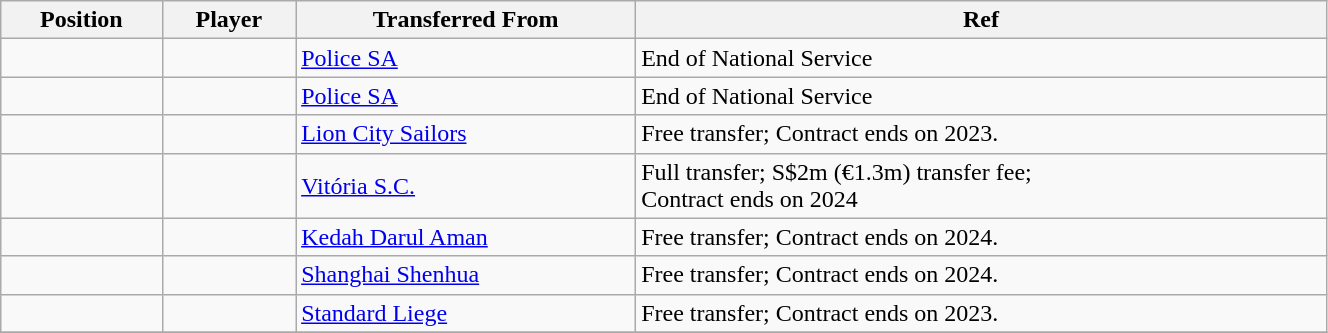<table class="wikitable sortable" style="width:70%; text-align:center; font-size:100%; text-align:left;">
<tr>
<th>Position</th>
<th>Player</th>
<th>Transferred From</th>
<th>Ref</th>
</tr>
<tr>
<td></td>
<td></td>
<td> <a href='#'>Police SA</a> </td>
<td>End of National Service </td>
</tr>
<tr>
<td></td>
<td></td>
<td> <a href='#'>Police SA</a> </td>
<td>End of National Service </td>
</tr>
<tr>
<td></td>
<td></td>
<td> <a href='#'>Lion City Sailors</a></td>
<td>Free transfer; Contract ends on 2023.</td>
</tr>
<tr>
<td></td>
<td></td>
<td> <a href='#'>Vitória S.C.</a></td>
<td>Full transfer; S$2m (€1.3m) transfer fee; <br> Contract ends on 2024 </td>
</tr>
<tr>
<td></td>
<td></td>
<td> <a href='#'>Kedah Darul Aman</a></td>
<td>Free transfer; Contract ends on 2024.</td>
</tr>
<tr>
<td></td>
<td></td>
<td> <a href='#'>Shanghai Shenhua</a></td>
<td>Free transfer; Contract ends on 2024.</td>
</tr>
<tr>
<td></td>
<td></td>
<td> <a href='#'>Standard Liege</a></td>
<td>Free transfer; Contract ends on 2023.</td>
</tr>
<tr>
</tr>
</table>
